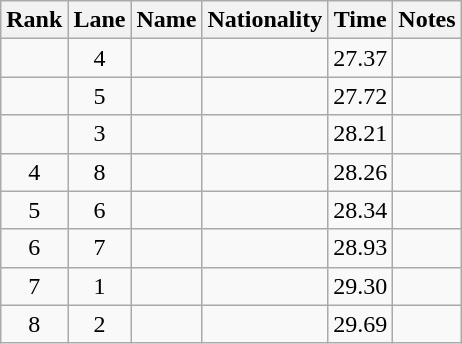<table class="wikitable sortable" style="text-align:center">
<tr>
<th>Rank</th>
<th>Lane</th>
<th>Name</th>
<th>Nationality</th>
<th>Time</th>
<th>Notes</th>
</tr>
<tr>
<td></td>
<td>4</td>
<td align=left></td>
<td align=left></td>
<td>27.37</td>
<td><strong></strong></td>
</tr>
<tr>
<td></td>
<td>5</td>
<td align=left></td>
<td align=left></td>
<td>27.72</td>
<td></td>
</tr>
<tr>
<td></td>
<td>3</td>
<td align=left></td>
<td align=left></td>
<td>28.21</td>
<td></td>
</tr>
<tr>
<td>4</td>
<td>8</td>
<td align=left></td>
<td align=left></td>
<td>28.26</td>
<td></td>
</tr>
<tr>
<td>5</td>
<td>6</td>
<td align=left></td>
<td align=left></td>
<td>28.34</td>
<td></td>
</tr>
<tr>
<td>6</td>
<td>7</td>
<td align=left></td>
<td align=left></td>
<td>28.93</td>
<td></td>
</tr>
<tr>
<td>7</td>
<td>1</td>
<td align=left></td>
<td align=left></td>
<td>29.30</td>
<td></td>
</tr>
<tr>
<td>8</td>
<td>2</td>
<td align=left></td>
<td align=left></td>
<td>29.69</td>
<td></td>
</tr>
</table>
